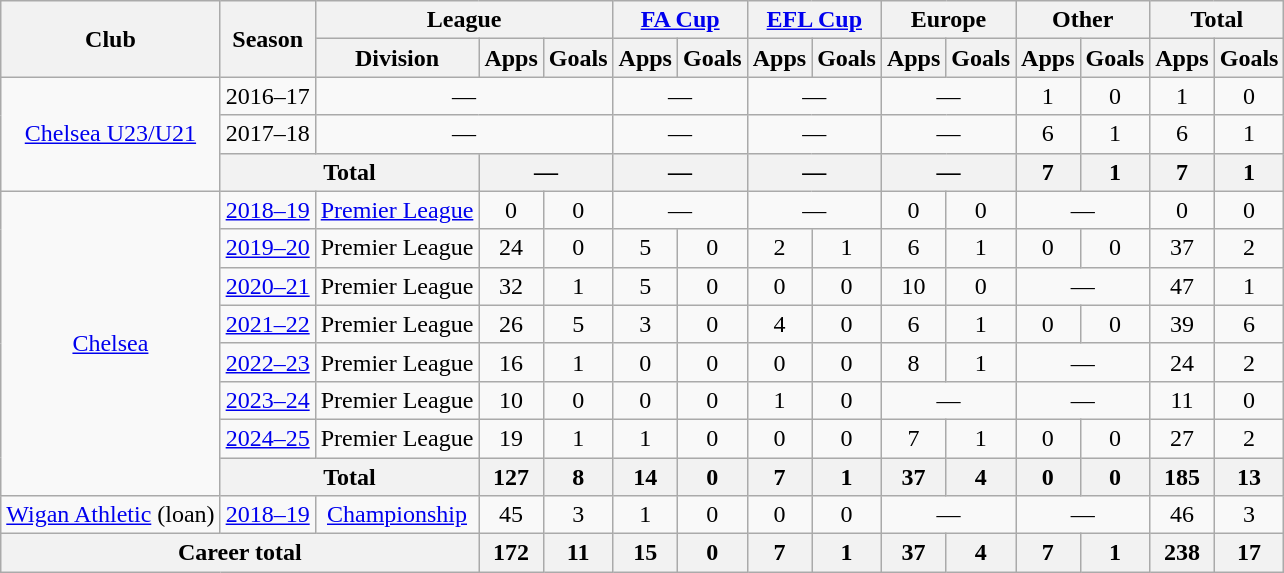<table class="wikitable" style="text-align: center;">
<tr>
<th rowspan="2">Club</th>
<th rowspan="2">Season</th>
<th colspan="3">League</th>
<th colspan="2"><a href='#'>FA Cup</a></th>
<th colspan="2"><a href='#'>EFL Cup</a></th>
<th colspan="2">Europe</th>
<th colspan="2">Other</th>
<th colspan="2">Total</th>
</tr>
<tr>
<th>Division</th>
<th>Apps</th>
<th>Goals</th>
<th>Apps</th>
<th>Goals</th>
<th>Apps</th>
<th>Goals</th>
<th>Apps</th>
<th>Goals</th>
<th>Apps</th>
<th>Goals</th>
<th>Apps</th>
<th>Goals</th>
</tr>
<tr>
<td rowspan="3"><a href='#'>Chelsea U23/U21</a></td>
<td>2016–17</td>
<td colspan="3">—</td>
<td colspan="2">—</td>
<td colspan="2">—</td>
<td colspan="2">—</td>
<td>1</td>
<td>0</td>
<td>1</td>
<td>0</td>
</tr>
<tr>
<td>2017–18</td>
<td colspan="3">—</td>
<td colspan="2">—</td>
<td colspan="2">—</td>
<td colspan="2">—</td>
<td>6</td>
<td>1</td>
<td>6</td>
<td>1</td>
</tr>
<tr>
<th colspan="2">Total</th>
<th colspan="2">—</th>
<th colspan="2">—</th>
<th colspan="2">—</th>
<th colspan="2">—</th>
<th>7</th>
<th>1</th>
<th>7</th>
<th>1</th>
</tr>
<tr>
<td rowspan="8"><a href='#'>Chelsea</a></td>
<td><a href='#'>2018–19</a></td>
<td><a href='#'>Premier League</a></td>
<td>0</td>
<td>0</td>
<td colspan="2">—</td>
<td colspan="2">—</td>
<td>0</td>
<td>0</td>
<td colspan="2">—</td>
<td>0</td>
<td>0</td>
</tr>
<tr>
<td><a href='#'>2019–20</a></td>
<td>Premier League</td>
<td>24</td>
<td>0</td>
<td>5</td>
<td>0</td>
<td>2</td>
<td>1</td>
<td>6</td>
<td>1</td>
<td>0</td>
<td>0</td>
<td>37</td>
<td>2</td>
</tr>
<tr>
<td><a href='#'>2020–21</a></td>
<td>Premier League</td>
<td>32</td>
<td>1</td>
<td>5</td>
<td>0</td>
<td>0</td>
<td>0</td>
<td>10</td>
<td>0</td>
<td colspan="2">—</td>
<td>47</td>
<td>1</td>
</tr>
<tr>
<td><a href='#'>2021–22</a></td>
<td>Premier League</td>
<td>26</td>
<td>5</td>
<td>3</td>
<td>0</td>
<td>4</td>
<td>0</td>
<td>6</td>
<td>1</td>
<td>0</td>
<td>0</td>
<td>39</td>
<td>6</td>
</tr>
<tr>
<td><a href='#'>2022–23</a></td>
<td>Premier League</td>
<td>16</td>
<td>1</td>
<td>0</td>
<td>0</td>
<td>0</td>
<td>0</td>
<td>8</td>
<td>1</td>
<td colspan="2">—</td>
<td>24</td>
<td>2</td>
</tr>
<tr>
<td><a href='#'>2023–24</a></td>
<td>Premier League</td>
<td>10</td>
<td>0</td>
<td>0</td>
<td>0</td>
<td>1</td>
<td>0</td>
<td colspan="2">—</td>
<td colspan="2">—</td>
<td>11</td>
<td>0</td>
</tr>
<tr>
<td><a href='#'>2024–25</a></td>
<td>Premier League</td>
<td>19</td>
<td>1</td>
<td>1</td>
<td>0</td>
<td>0</td>
<td>0</td>
<td>7</td>
<td>1</td>
<td>0</td>
<td>0</td>
<td>27</td>
<td>2</td>
</tr>
<tr>
<th colspan="2">Total</th>
<th>127</th>
<th>8</th>
<th>14</th>
<th>0</th>
<th>7</th>
<th>1</th>
<th>37</th>
<th>4</th>
<th>0</th>
<th>0</th>
<th>185</th>
<th>13</th>
</tr>
<tr>
<td><a href='#'>Wigan Athletic</a> (loan)</td>
<td><a href='#'>2018–19</a></td>
<td><a href='#'>Championship</a></td>
<td>45</td>
<td>3</td>
<td>1</td>
<td>0</td>
<td>0</td>
<td>0</td>
<td colspan="2">—</td>
<td colspan="2">—</td>
<td>46</td>
<td>3</td>
</tr>
<tr>
<th colspan="3">Career total</th>
<th>172</th>
<th>11</th>
<th>15</th>
<th>0</th>
<th>7</th>
<th>1</th>
<th>37</th>
<th>4</th>
<th>7</th>
<th>1</th>
<th>238</th>
<th>17</th>
</tr>
</table>
